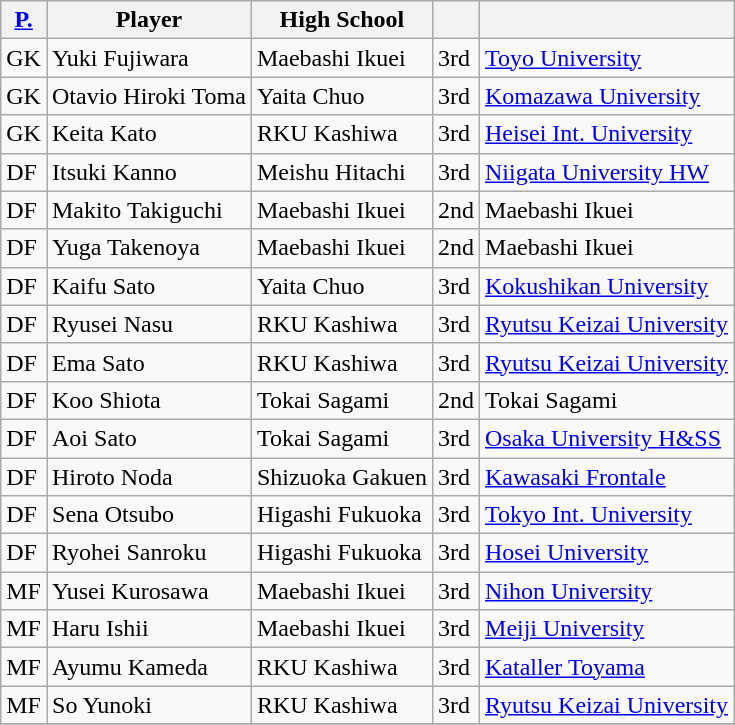<table class="wikitable" style="text-align:left">
<tr>
<th><a href='#'>P.</a></th>
<th>Player</th>
<th>High School</th>
<th></th>
<th></th>
</tr>
<tr>
<td>GK</td>
<td>Yuki Fujiwara</td>
<td>Maebashi Ikuei</td>
<td>3rd</td>
<td><a href='#'>Toyo University</a></td>
</tr>
<tr>
<td>GK</td>
<td>Otavio Hiroki Toma</td>
<td>Yaita Chuo</td>
<td>3rd</td>
<td><a href='#'>Komazawa University</a></td>
</tr>
<tr>
<td>GK</td>
<td>Keita Kato</td>
<td>RKU Kashiwa</td>
<td>3rd</td>
<td><a href='#'>Heisei Int. University</a></td>
</tr>
<tr>
<td>DF</td>
<td>Itsuki Kanno</td>
<td>Meishu Hitachi</td>
<td>3rd</td>
<td><a href='#'>Niigata University HW</a></td>
</tr>
<tr>
<td>DF</td>
<td>Makito Takiguchi</td>
<td>Maebashi Ikuei</td>
<td>2nd</td>
<td>Maebashi Ikuei</td>
</tr>
<tr>
<td>DF</td>
<td>Yuga Takenoya</td>
<td>Maebashi Ikuei</td>
<td>2nd</td>
<td>Maebashi Ikuei</td>
</tr>
<tr>
<td>DF</td>
<td>Kaifu Sato</td>
<td>Yaita Chuo</td>
<td>3rd</td>
<td><a href='#'>Kokushikan University</a></td>
</tr>
<tr>
<td>DF</td>
<td>Ryusei Nasu</td>
<td>RKU Kashiwa</td>
<td>3rd</td>
<td><a href='#'>Ryutsu Keizai University</a></td>
</tr>
<tr>
<td>DF</td>
<td>Ema Sato</td>
<td>RKU Kashiwa</td>
<td>3rd</td>
<td><a href='#'>Ryutsu Keizai University</a></td>
</tr>
<tr>
<td>DF</td>
<td>Koo Shiota</td>
<td>Tokai Sagami</td>
<td>2nd</td>
<td>Tokai Sagami</td>
</tr>
<tr>
<td>DF</td>
<td>Aoi Sato</td>
<td>Tokai Sagami</td>
<td>3rd</td>
<td><a href='#'>Osaka University H&SS</a></td>
</tr>
<tr>
<td>DF</td>
<td>Hiroto Noda</td>
<td>Shizuoka Gakuen</td>
<td>3rd</td>
<td><a href='#'>Kawasaki Frontale</a></td>
</tr>
<tr>
<td>DF</td>
<td>Sena Otsubo</td>
<td>Higashi Fukuoka</td>
<td>3rd</td>
<td><a href='#'>Tokyo Int. University</a></td>
</tr>
<tr>
<td>DF</td>
<td>Ryohei Sanroku</td>
<td>Higashi Fukuoka</td>
<td>3rd</td>
<td><a href='#'>Hosei University</a></td>
</tr>
<tr>
<td>MF</td>
<td>Yusei Kurosawa</td>
<td>Maebashi Ikuei</td>
<td>3rd</td>
<td><a href='#'>Nihon University</a></td>
</tr>
<tr>
<td>MF</td>
<td>Haru Ishii</td>
<td>Maebashi Ikuei</td>
<td>3rd</td>
<td><a href='#'>Meiji University</a></td>
</tr>
<tr>
<td>MF</td>
<td>Ayumu Kameda</td>
<td>RKU Kashiwa</td>
<td>3rd</td>
<td><a href='#'>Kataller Toyama</a></td>
</tr>
<tr>
<td>MF</td>
<td>So Yunoki</td>
<td>RKU Kashiwa</td>
<td>3rd</td>
<td><a href='#'>Ryutsu Keizai University</a></td>
</tr>
<tr>
</tr>
</table>
